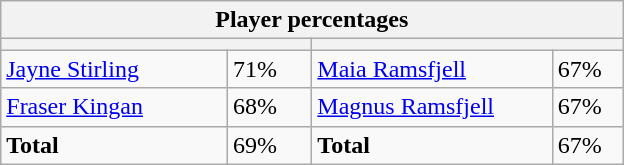<table class="wikitable">
<tr>
<th colspan=4 width=400>Player percentages</th>
</tr>
<tr>
<th colspan=2 width=200 style="white-space:nowrap;"></th>
<th colspan=2 width=200 style="white-space:nowrap;"></th>
</tr>
<tr>
<td><a href='#'>Jayne Stirling</a></td>
<td>71%</td>
<td><a href='#'>Maia Ramsfjell</a></td>
<td>67%</td>
</tr>
<tr>
<td><a href='#'>Fraser Kingan</a></td>
<td>68%</td>
<td><a href='#'>Magnus Ramsfjell</a></td>
<td>67%</td>
</tr>
<tr>
<td><strong>Total</strong></td>
<td>69%</td>
<td><strong>Total</strong></td>
<td>67%</td>
</tr>
</table>
